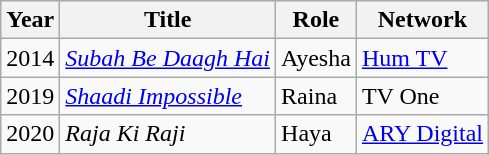<table class="wikitable">
<tr>
<th>Year</th>
<th>Title</th>
<th>Role</th>
<th>Network</th>
</tr>
<tr>
<td>2014</td>
<td><em><a href='#'>Subah Be Daagh Hai</a></em></td>
<td>Ayesha</td>
<td><a href='#'>Hum TV</a></td>
</tr>
<tr>
<td>2019</td>
<td><em><a href='#'>Shaadi Impossible</a></em></td>
<td>Raina</td>
<td>TV One</td>
</tr>
<tr>
<td>2020</td>
<td><em>Raja Ki Raji</em></td>
<td>Haya</td>
<td><a href='#'>ARY Digital</a></td>
</tr>
</table>
